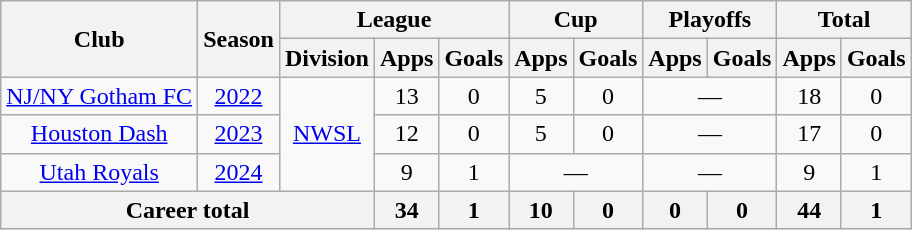<table class="wikitable" style="text-align: center;">
<tr>
<th rowspan="2">Club</th>
<th rowspan="2">Season</th>
<th colspan="3">League</th>
<th colspan="2">Cup</th>
<th colspan="2">Playoffs</th>
<th colspan="2">Total</th>
</tr>
<tr>
<th>Division</th>
<th>Apps</th>
<th>Goals</th>
<th>Apps</th>
<th>Goals</th>
<th>Apps</th>
<th>Goals</th>
<th>Apps</th>
<th>Goals</th>
</tr>
<tr>
<td><a href='#'>NJ/NY Gotham FC</a></td>
<td><a href='#'>2022</a></td>
<td rowspan="3"><a href='#'>NWSL</a></td>
<td>13</td>
<td>0</td>
<td>5</td>
<td>0</td>
<td colspan="2">—</td>
<td>18</td>
<td>0</td>
</tr>
<tr>
<td><a href='#'>Houston Dash</a></td>
<td><a href='#'>2023</a></td>
<td>12</td>
<td>0</td>
<td>5</td>
<td>0</td>
<td colspan="2">—</td>
<td>17</td>
<td>0</td>
</tr>
<tr>
<td><a href='#'>Utah Royals</a></td>
<td><a href='#'>2024</a></td>
<td>9</td>
<td>1</td>
<td colspan="2">—</td>
<td colspan="2">—</td>
<td>9</td>
<td>1</td>
</tr>
<tr>
<th colspan="3">Career total</th>
<th>34</th>
<th>1</th>
<th>10</th>
<th>0</th>
<th>0</th>
<th>0</th>
<th>44</th>
<th>1</th>
</tr>
</table>
